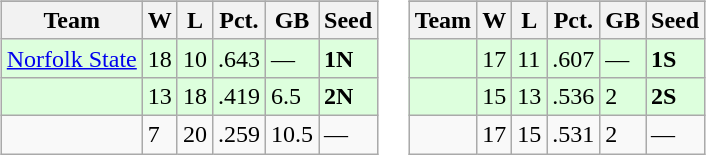<table>
<tr>
<td><br><table class=wikitable>
<tr>
</tr>
<tr>
<th>Team</th>
<th>W</th>
<th>L</th>
<th>Pct.</th>
<th>GB</th>
<th>Seed</th>
</tr>
<tr bgcolor=ddffdd>
<td><a href='#'>Norfolk State</a></td>
<td>18</td>
<td>10</td>
<td>.643</td>
<td>—</td>
<td><strong>1N</strong></td>
</tr>
<tr bgcolor=ddffdd>
<td></td>
<td>13</td>
<td>18</td>
<td>.419</td>
<td>6.5</td>
<td><strong>2N</strong></td>
</tr>
<tr>
<td></td>
<td>7</td>
<td>20</td>
<td>.259</td>
<td>10.5</td>
<td>—</td>
</tr>
</table>
</td>
<td><br><table class="wikitable">
<tr>
</tr>
<tr>
<th>Team</th>
<th>W</th>
<th>L</th>
<th>Pct.</th>
<th>GB</th>
<th>Seed</th>
</tr>
<tr bgcolor=ddffdd>
<td></td>
<td>17</td>
<td>11</td>
<td>.607</td>
<td>—</td>
<td><strong>1S</strong></td>
</tr>
<tr bgcolor=ddffdd>
<td></td>
<td>15</td>
<td>13</td>
<td>.536</td>
<td>2</td>
<td><strong>2S</strong></td>
</tr>
<tr>
<td></td>
<td>17</td>
<td>15</td>
<td>.531</td>
<td>2</td>
<td>—</td>
</tr>
</table>
</td>
</tr>
</table>
